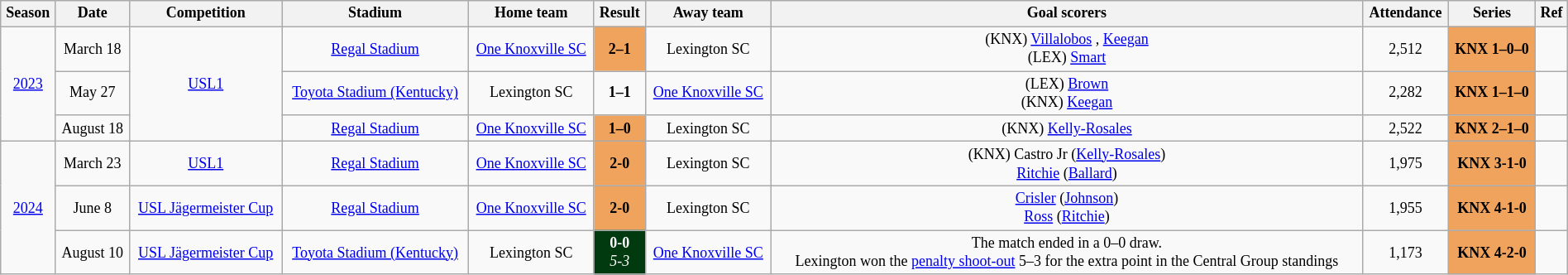<table class="wikitable" style="text-align: center; width: 100%; font-size: 12px">
<tr>
<th>Season</th>
<th>Date</th>
<th>Competition</th>
<th>Stadium</th>
<th>Home team</th>
<th>Result</th>
<th>Away team</th>
<th>Goal scorers</th>
<th>Attendance</th>
<th>Series</th>
<th>Ref</th>
</tr>
<tr>
<td rowspan="3"><a href='#'>2023</a></td>
<td>March 18</td>
<td rowspan="3"><a href='#'>USL1</a></td>
<td><a href='#'>Regal Stadium</a></td>
<td><a href='#'>One Knoxville SC</a></td>
<td style="background:#f0a35d;color:black;"><strong>2–1</strong></td>
<td>Lexington SC</td>
<td>(KNX) <a href='#'>Villalobos</a> , <a href='#'>Keegan</a> <br>(LEX) <a href='#'>Smart</a> </td>
<td>2,512</td>
<td style="background:#f0a35d;color:black;"><strong>KNX 1–0–0</strong></td>
<td></td>
</tr>
<tr>
<td>May 27</td>
<td><a href='#'>Toyota Stadium (Kentucky)</a></td>
<td>Lexington SC</td>
<td><strong>1–1</strong></td>
<td><a href='#'>One Knoxville SC</a></td>
<td>(LEX) <a href='#'>Brown</a> <br>(KNX) <a href='#'>Keegan</a> </td>
<td>2,282</td>
<td style="background:#f0a35d;color:black;"><strong>KNX 1–1–0</strong></td>
<td><br></td>
</tr>
<tr>
<td>August 18</td>
<td><a href='#'>Regal Stadium</a></td>
<td><a href='#'>One Knoxville SC</a></td>
<td style="background:#f0a35d;color:black;"><strong>1–0</strong></td>
<td>Lexington SC</td>
<td>(KNX) <a href='#'>Kelly-Rosales</a> </td>
<td>2,522</td>
<td style="background:#f0a35d;color:black;"><strong>KNX 2–1–0</strong></td>
<td></td>
</tr>
<tr>
<td rowspan="3"><a href='#'>2024</a></td>
<td>March 23</td>
<td><a href='#'>USL1</a></td>
<td><a href='#'>Regal Stadium</a></td>
<td><a href='#'>One Knoxville SC</a></td>
<td style="background:#f0a35d;color:black;"><strong>2-0</strong></td>
<td>Lexington SC</td>
<td>(KNX) Castro Jr  (<a href='#'>Kelly-Rosales</a>)<br><a href='#'>Ritchie</a>  (<a href='#'>Ballard</a>)</td>
<td>1,975</td>
<td style="background:#f0a35d;color:black;"><strong>KNX 3-1-0</strong></td>
<td></td>
</tr>
<tr>
<td>June 8</td>
<td><a href='#'>USL Jägermeister Cup</a></td>
<td><a href='#'>Regal Stadium</a></td>
<td><a href='#'>One Knoxville SC</a></td>
<td style="background:#f0a35d;color:black;"><strong>2-0</strong></td>
<td>Lexington SC</td>
<td><a href='#'>Crisler</a>  (<a href='#'>Johnson</a>)<br><a href='#'>Ross</a>  (<a href='#'>Ritchie</a>)</td>
<td>1,955</td>
<td style="background:#f0a35d;color:black;"><strong>KNX 4-1-0</strong></td>
<td></td>
</tr>
<tr>
<td>August 10</td>
<td><a href='#'>USL Jägermeister Cup</a></td>
<td><a href='#'>Toyota Stadium (Kentucky)</a></td>
<td>Lexington SC</td>
<td style="background:#003a0e;color:white;"><strong>0-0</strong><br><em>5-3</em></td>
<td><a href='#'>One Knoxville SC</a></td>
<td>The match ended in a 0–0 draw.<br>Lexington won the <a href='#'>penalty shoot-out</a> 5–3 for the extra point in the Central Group standings</td>
<td>1,173</td>
<td style="background:#f0a35d;color:black;"><strong>KNX 4-2-0</strong></td>
<td></td>
</tr>
</table>
